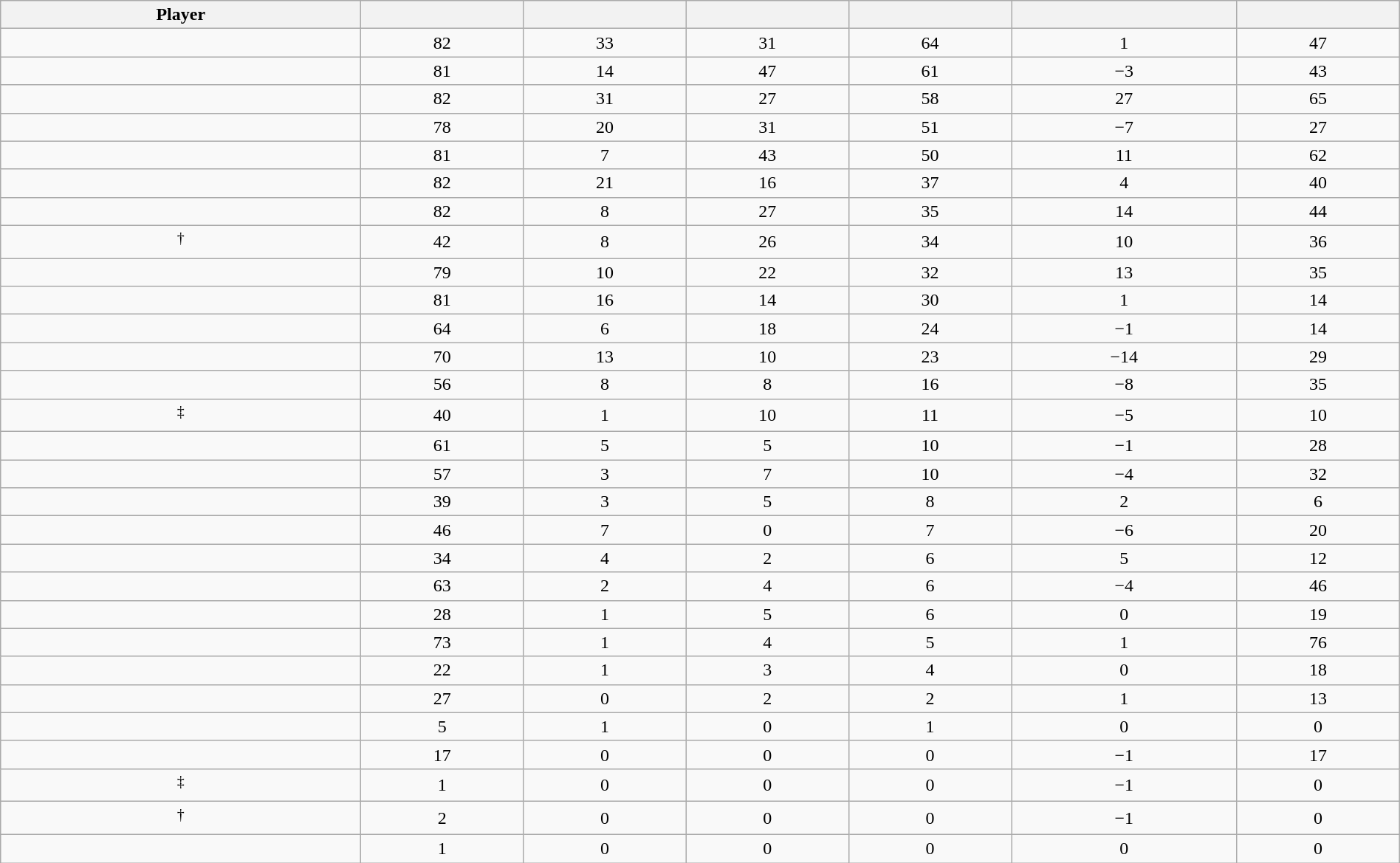<table class="wikitable sortable" style="width:100%; text-align:center;">
<tr>
<th>Player</th>
<th></th>
<th></th>
<th></th>
<th></th>
<th data-sort-type="number"></th>
<th></th>
</tr>
<tr>
<td></td>
<td>82</td>
<td>33</td>
<td>31</td>
<td>64</td>
<td>1</td>
<td>47</td>
</tr>
<tr>
<td></td>
<td>81</td>
<td>14</td>
<td>47</td>
<td>61</td>
<td>−3</td>
<td>43</td>
</tr>
<tr>
<td></td>
<td>82</td>
<td>31</td>
<td>27</td>
<td>58</td>
<td>27</td>
<td>65</td>
</tr>
<tr>
<td></td>
<td>78</td>
<td>20</td>
<td>31</td>
<td>51</td>
<td>−7</td>
<td>27</td>
</tr>
<tr>
<td></td>
<td>81</td>
<td>7</td>
<td>43</td>
<td>50</td>
<td>11</td>
<td>62</td>
</tr>
<tr>
<td></td>
<td>82</td>
<td>21</td>
<td>16</td>
<td>37</td>
<td>4</td>
<td>40</td>
</tr>
<tr>
<td></td>
<td>82</td>
<td>8</td>
<td>27</td>
<td>35</td>
<td>14</td>
<td>44</td>
</tr>
<tr>
<td><sup>†</sup></td>
<td>42</td>
<td>8</td>
<td>26</td>
<td>34</td>
<td>10</td>
<td>36</td>
</tr>
<tr>
<td></td>
<td>79</td>
<td>10</td>
<td>22</td>
<td>32</td>
<td>13</td>
<td>35</td>
</tr>
<tr>
<td></td>
<td>81</td>
<td>16</td>
<td>14</td>
<td>30</td>
<td>1</td>
<td>14</td>
</tr>
<tr>
<td></td>
<td>64</td>
<td>6</td>
<td>18</td>
<td>24</td>
<td>−1</td>
<td>14</td>
</tr>
<tr>
<td></td>
<td>70</td>
<td>13</td>
<td>10</td>
<td>23</td>
<td>−14</td>
<td>29</td>
</tr>
<tr>
<td></td>
<td>56</td>
<td>8</td>
<td>8</td>
<td>16</td>
<td>−8</td>
<td>35</td>
</tr>
<tr>
<td><sup>‡</sup></td>
<td>40</td>
<td>1</td>
<td>10</td>
<td>11</td>
<td>−5</td>
<td>10</td>
</tr>
<tr>
<td></td>
<td>61</td>
<td>5</td>
<td>5</td>
<td>10</td>
<td>−1</td>
<td>28</td>
</tr>
<tr>
<td></td>
<td>57</td>
<td>3</td>
<td>7</td>
<td>10</td>
<td>−4</td>
<td>32</td>
</tr>
<tr>
<td></td>
<td>39</td>
<td>3</td>
<td>5</td>
<td>8</td>
<td>2</td>
<td>6</td>
</tr>
<tr>
<td></td>
<td>46</td>
<td>7</td>
<td>0</td>
<td>7</td>
<td>−6</td>
<td>20</td>
</tr>
<tr>
<td></td>
<td>34</td>
<td>4</td>
<td>2</td>
<td>6</td>
<td>5</td>
<td>12</td>
</tr>
<tr>
<td></td>
<td>63</td>
<td>2</td>
<td>4</td>
<td>6</td>
<td>−4</td>
<td>46</td>
</tr>
<tr>
<td></td>
<td>28</td>
<td>1</td>
<td>5</td>
<td>6</td>
<td>0</td>
<td>19</td>
</tr>
<tr>
<td></td>
<td>73</td>
<td>1</td>
<td>4</td>
<td>5</td>
<td>1</td>
<td>76</td>
</tr>
<tr>
<td></td>
<td>22</td>
<td>1</td>
<td>3</td>
<td>4</td>
<td>0</td>
<td>18</td>
</tr>
<tr>
<td></td>
<td>27</td>
<td>0</td>
<td>2</td>
<td>2</td>
<td>1</td>
<td>13</td>
</tr>
<tr>
<td></td>
<td>5</td>
<td>1</td>
<td>0</td>
<td>1</td>
<td>0</td>
<td>0</td>
</tr>
<tr>
<td></td>
<td>17</td>
<td>0</td>
<td>0</td>
<td>0</td>
<td>−1</td>
<td>17</td>
</tr>
<tr>
<td><sup>‡</sup></td>
<td>1</td>
<td>0</td>
<td>0</td>
<td>0</td>
<td>−1</td>
<td>0</td>
</tr>
<tr>
<td><sup>†</sup></td>
<td>2</td>
<td>0</td>
<td>0</td>
<td>0</td>
<td>−1</td>
<td>0</td>
</tr>
<tr>
<td></td>
<td>1</td>
<td>0</td>
<td>0</td>
<td>0</td>
<td>0</td>
<td>0</td>
</tr>
</table>
